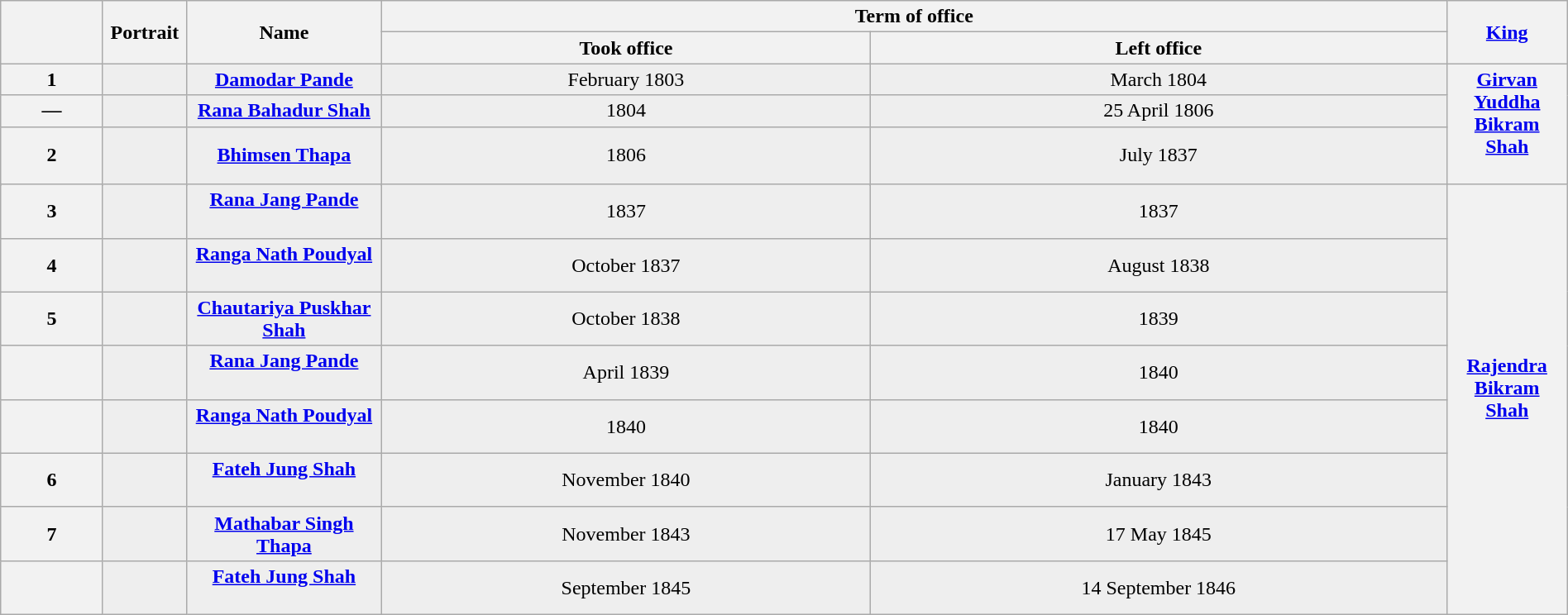<table class="wikitable" style="text-align:center; border:1px #aaf solid; width:100%;">
<tr>
<th rowspan="2"></th>
<th rowspan="2" style="width:60px;">Portrait</th>
<th rowspan="2" style="width:150px;">Name<br></th>
<th colspan="2">Term of office</th>
<th rowspan="2" style="width:90px;"><a href='#'>King</a><br></th>
</tr>
<tr>
<th>Took office</th>
<th>Left office</th>
</tr>
<tr style="background:#EEEEEE">
<th>1</th>
<td></td>
<td><strong><a href='#'>Damodar Pande</a></strong><br></td>
<td>February 1803</td>
<td>March 1804</td>
<th rowspan="3" style="font-weight:normal"><strong><a href='#'>Girvan Yuddha Bikram Shah</a></strong><br><br></th>
</tr>
<tr style="background:#EEEEEE">
<th>—</th>
<td></td>
<td><strong><a href='#'>Rana Bahadur Shah</a></strong><br></td>
<td>1804</td>
<td>25 April 1806</td>
</tr>
<tr style="background:#EEEEEE">
<th rowspan="2">2</th>
<td rowspan="2"></td>
<td rowspan="2"><strong><a href='#'>Bhimsen Thapa</a></strong><br></td>
<td rowspan="2">1806</td>
<td rowspan="2">July 1837</td>
</tr>
<tr>
<th rowspan="9" style="font-weight:normal"><strong><a href='#'>Rajendra Bikram Shah</a></strong><br><br></th>
</tr>
<tr style="background:#EEEEEE">
<th>3</th>
<td></td>
<td><strong><a href='#'>Rana Jang Pande</a></strong><br><br></td>
<td>1837</td>
<td>1837</td>
</tr>
<tr style="background:#EEEEEE">
<th>4</th>
<td></td>
<td><strong><a href='#'>Ranga Nath Poudyal</a></strong><br><br></td>
<td>October 1837</td>
<td>August 1838</td>
</tr>
<tr style="background:#EEEEEE">
<th>5</th>
<td></td>
<td><strong><a href='#'>Chautariya Puskhar Shah</a></strong><br></td>
<td>October 1838</td>
<td>1839</td>
</tr>
<tr style="background:#EEEEEE">
<th></th>
<td></td>
<td><strong><a href='#'>Rana Jang Pande</a></strong><br><br></td>
<td>April 1839</td>
<td>1840</td>
</tr>
<tr style="background:#EEEEEE">
<th></th>
<td></td>
<td><strong><a href='#'>Ranga Nath Poudyal</a></strong><br><br></td>
<td>1840</td>
<td>1840</td>
</tr>
<tr style="background:#EEEEEE">
<th>6</th>
<td></td>
<td><strong><a href='#'>Fateh Jung Shah</a></strong><br><br></td>
<td>November 1840</td>
<td>January 1843</td>
</tr>
<tr style="background:#EEEEEE">
<th>7</th>
<td></td>
<td><strong><a href='#'>Mathabar Singh Thapa</a></strong><br></td>
<td>November 1843</td>
<td>17 May 1845</td>
</tr>
<tr style="background:#EEEEEE">
<th></th>
<td></td>
<td><strong><a href='#'>Fateh Jung Shah</a></strong><br><br></td>
<td>September 1845</td>
<td>14 September 1846<br></td>
</tr>
</table>
